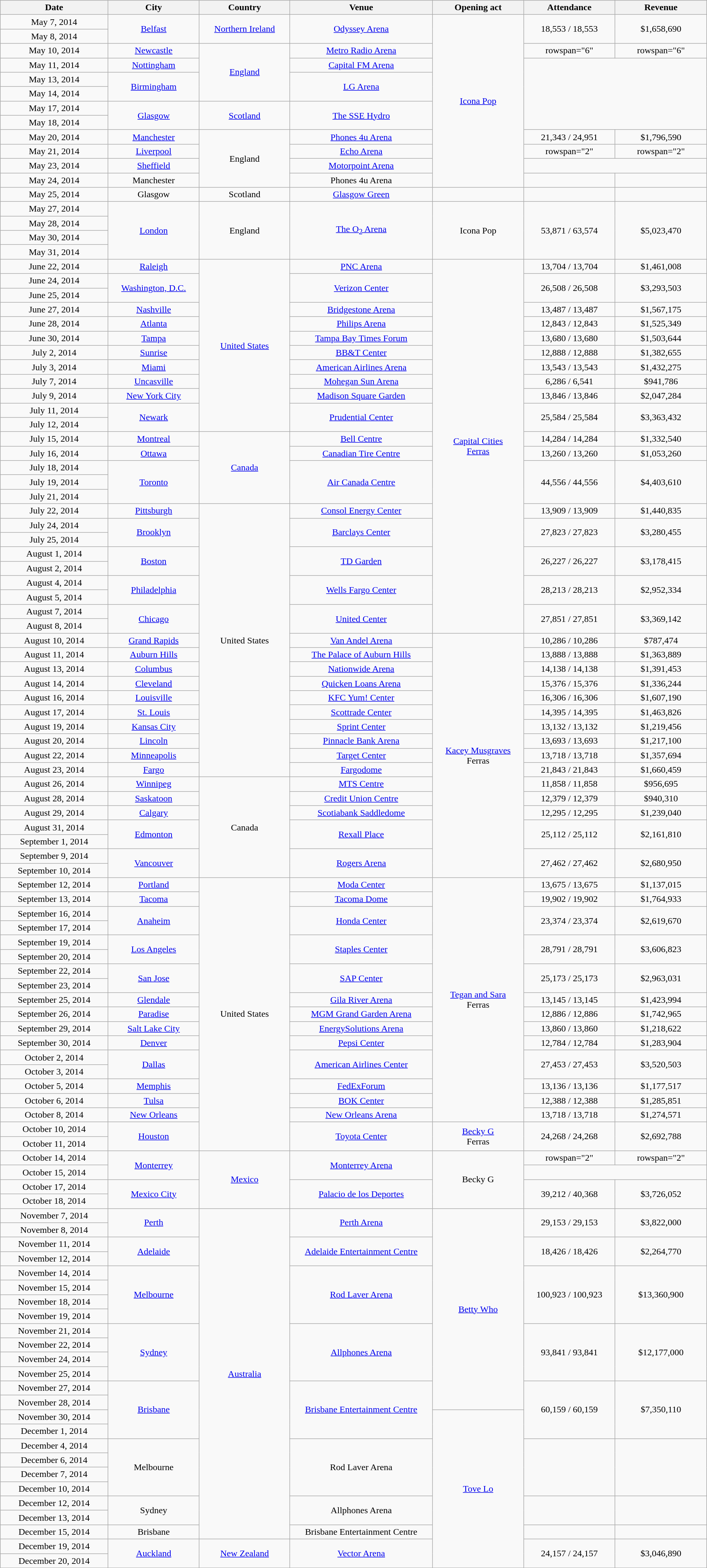<table class="wikitable" style="text-align:center;">
<tr>
<th scope="col" style="width:12em;">Date</th>
<th scope="col" style="width:10em;">City</th>
<th scope="col" style="width:10em;">Country</th>
<th scope="col" style="width:16em;">Venue</th>
<th scope="col" style="width:10em;">Opening act</th>
<th scope="col" style="width:10em;">Attendance</th>
<th scope="col" style="width:10em;">Revenue</th>
</tr>
<tr>
<td>May 7, 2014</td>
<td rowspan="2"><a href='#'>Belfast</a></td>
<td rowspan="2"><a href='#'>Northern Ireland</a></td>
<td rowspan="2"><a href='#'>Odyssey Arena</a></td>
<td rowspan="12"><a href='#'>Icona Pop</a></td>
<td rowspan="2">18,553 / 18,553</td>
<td rowspan="2">$1,658,690</td>
</tr>
<tr>
<td>May 8, 2014</td>
</tr>
<tr>
<td>May 10, 2014</td>
<td><a href='#'>Newcastle</a></td>
<td rowspan="4"><a href='#'>England</a></td>
<td><a href='#'>Metro Radio Arena</a></td>
<td>rowspan="6" </td>
<td>rowspan="6" </td>
</tr>
<tr>
<td>May 11, 2014</td>
<td><a href='#'>Nottingham</a></td>
<td><a href='#'>Capital FM Arena</a></td>
</tr>
<tr>
<td>May 13, 2014</td>
<td rowspan="2"><a href='#'>Birmingham</a></td>
<td rowspan="2"><a href='#'>LG Arena</a></td>
</tr>
<tr>
<td>May 14, 2014</td>
</tr>
<tr>
<td>May 17, 2014</td>
<td rowspan="2"><a href='#'>Glasgow</a></td>
<td rowspan="2"><a href='#'>Scotland</a></td>
<td rowspan="2"><a href='#'>The SSE Hydro</a></td>
</tr>
<tr>
<td>May 18, 2014</td>
</tr>
<tr>
<td>May 20, 2014</td>
<td><a href='#'>Manchester</a></td>
<td rowspan="4">England</td>
<td><a href='#'>Phones 4u Arena</a></td>
<td>21,343 / 24,951</td>
<td>$1,796,590</td>
</tr>
<tr>
<td>May 21, 2014</td>
<td><a href='#'>Liverpool</a></td>
<td><a href='#'>Echo Arena</a></td>
<td>rowspan="2" </td>
<td>rowspan="2" </td>
</tr>
<tr>
<td>May 23, 2014</td>
<td><a href='#'>Sheffield</a></td>
<td><a href='#'>Motorpoint Arena</a></td>
</tr>
<tr>
<td>May 24, 2014</td>
<td>Manchester</td>
<td>Phones 4u Arena</td>
<td></td>
<td></td>
</tr>
<tr>
<td>May 25, 2014</td>
<td>Glasgow</td>
<td>Scotland</td>
<td><a href='#'>Glasgow Green</a></td>
<td></td>
<td></td>
<td></td>
</tr>
<tr>
<td>May 27, 2014</td>
<td rowspan="4"><a href='#'>London</a></td>
<td rowspan="4">England</td>
<td rowspan="4"><a href='#'>The O<sub>2</sub> Arena</a></td>
<td rowspan="4">Icona Pop</td>
<td rowspan="4">53,871 / 63,574</td>
<td rowspan="4">$5,023,470</td>
</tr>
<tr>
<td>May 28, 2014</td>
</tr>
<tr>
<td>May 30, 2014</td>
</tr>
<tr>
<td>May 31, 2014</td>
</tr>
<tr>
<td>June 22, 2014</td>
<td><a href='#'>Raleigh</a></td>
<td rowspan="12"><a href='#'>United States</a></td>
<td><a href='#'>PNC Arena</a></td>
<td rowspan="26"><a href='#'>Capital Cities</a><br><a href='#'>Ferras</a></td>
<td>13,704 / 13,704</td>
<td>$1,461,008</td>
</tr>
<tr>
<td>June 24, 2014</td>
<td rowspan="2"><a href='#'>Washington, D.C.</a></td>
<td rowspan="2"><a href='#'>Verizon Center</a></td>
<td rowspan="2">26,508 / 26,508</td>
<td rowspan="2">$3,293,503</td>
</tr>
<tr>
<td>June 25, 2014</td>
</tr>
<tr>
<td>June 27, 2014</td>
<td><a href='#'>Nashville</a></td>
<td><a href='#'>Bridgestone Arena</a></td>
<td>13,487 / 13,487</td>
<td>$1,567,175</td>
</tr>
<tr>
<td>June 28, 2014</td>
<td><a href='#'>Atlanta</a></td>
<td><a href='#'>Philips Arena</a></td>
<td>12,843 / 12,843</td>
<td>$1,525,349</td>
</tr>
<tr>
<td>June 30, 2014</td>
<td><a href='#'>Tampa</a></td>
<td><a href='#'>Tampa Bay Times Forum</a></td>
<td>13,680 / 13,680</td>
<td>$1,503,644</td>
</tr>
<tr>
<td>July 2, 2014</td>
<td><a href='#'>Sunrise</a></td>
<td><a href='#'>BB&T Center</a></td>
<td>12,888 / 12,888</td>
<td>$1,382,655</td>
</tr>
<tr>
<td>July 3, 2014</td>
<td><a href='#'>Miami</a></td>
<td><a href='#'>American Airlines Arena</a></td>
<td>13,543 / 13,543</td>
<td>$1,432,275</td>
</tr>
<tr>
<td>July 7, 2014</td>
<td><a href='#'>Uncasville</a></td>
<td><a href='#'>Mohegan Sun Arena</a></td>
<td>6,286 / 6,541</td>
<td>$941,786</td>
</tr>
<tr>
<td>July 9, 2014</td>
<td><a href='#'>New York City</a></td>
<td><a href='#'>Madison Square Garden</a></td>
<td>13,846 / 13,846</td>
<td>$2,047,284</td>
</tr>
<tr>
<td>July 11, 2014</td>
<td rowspan="2"><a href='#'>Newark</a></td>
<td rowspan="2"><a href='#'>Prudential Center</a></td>
<td rowspan="2">25,584 / 25,584</td>
<td rowspan="2">$3,363,432</td>
</tr>
<tr>
<td>July 12, 2014</td>
</tr>
<tr>
<td>July 15, 2014</td>
<td><a href='#'>Montreal</a></td>
<td rowspan="5"><a href='#'>Canada</a></td>
<td><a href='#'>Bell Centre</a></td>
<td>14,284 / 14,284</td>
<td>$1,332,540</td>
</tr>
<tr>
<td>July 16, 2014</td>
<td><a href='#'>Ottawa</a></td>
<td><a href='#'>Canadian Tire Centre</a></td>
<td>13,260 / 13,260</td>
<td>$1,053,260</td>
</tr>
<tr>
<td>July 18, 2014</td>
<td rowspan="3"><a href='#'>Toronto</a></td>
<td rowspan="3"><a href='#'>Air Canada Centre</a></td>
<td rowspan="3">44,556 / 44,556</td>
<td rowspan="3">$4,403,610</td>
</tr>
<tr>
<td>July 19, 2014</td>
</tr>
<tr>
<td>July 21, 2014</td>
</tr>
<tr>
<td>July 22, 2014</td>
<td><a href='#'>Pittsburgh</a></td>
<td rowspan="19">United States</td>
<td><a href='#'>Consol Energy Center</a></td>
<td>13,909 / 13,909</td>
<td>$1,440,835</td>
</tr>
<tr>
<td>July 24, 2014</td>
<td rowspan="2"><a href='#'>Brooklyn</a></td>
<td rowspan="2"><a href='#'>Barclays Center</a></td>
<td rowspan="2">27,823 / 27,823</td>
<td rowspan="2">$3,280,455</td>
</tr>
<tr>
<td>July 25, 2014</td>
</tr>
<tr>
<td>August 1, 2014</td>
<td rowspan="2"><a href='#'>Boston</a></td>
<td rowspan="2"><a href='#'>TD Garden</a></td>
<td rowspan="2">26,227 / 26,227</td>
<td rowspan="2">$3,178,415</td>
</tr>
<tr>
<td>August 2, 2014</td>
</tr>
<tr>
<td>August 4, 2014</td>
<td rowspan="2"><a href='#'>Philadelphia</a></td>
<td rowspan="2"><a href='#'>Wells Fargo Center</a></td>
<td rowspan="2">28,213 / 28,213</td>
<td rowspan="2">$2,952,334</td>
</tr>
<tr>
<td>August 5, 2014</td>
</tr>
<tr>
<td>August 7, 2014</td>
<td rowspan="2"><a href='#'>Chicago</a></td>
<td rowspan="2"><a href='#'>United Center</a></td>
<td rowspan="2">27,851 / 27,851</td>
<td rowspan="2">$3,369,142</td>
</tr>
<tr>
<td>August 8, 2014</td>
</tr>
<tr>
<td>August 10, 2014</td>
<td><a href='#'>Grand Rapids</a></td>
<td><a href='#'>Van Andel Arena</a></td>
<td rowspan="17"><a href='#'>Kacey Musgraves</a><br>Ferras</td>
<td>10,286 / 10,286</td>
<td>$787,474</td>
</tr>
<tr>
<td>August 11, 2014</td>
<td><a href='#'>Auburn Hills</a></td>
<td><a href='#'>The Palace of Auburn Hills</a></td>
<td>13,888 / 13,888</td>
<td>$1,363,889</td>
</tr>
<tr>
<td>August 13, 2014</td>
<td><a href='#'>Columbus</a></td>
<td><a href='#'>Nationwide Arena</a></td>
<td>14,138 / 14,138</td>
<td>$1,391,453</td>
</tr>
<tr>
<td>August 14, 2014</td>
<td><a href='#'>Cleveland</a></td>
<td><a href='#'>Quicken Loans Arena</a></td>
<td>15,376 / 15,376</td>
<td>$1,336,244</td>
</tr>
<tr>
<td>August 16, 2014</td>
<td><a href='#'>Louisville</a></td>
<td><a href='#'>KFC Yum! Center</a></td>
<td>16,306 / 16,306</td>
<td>$1,607,190</td>
</tr>
<tr>
<td>August 17, 2014</td>
<td><a href='#'>St. Louis</a></td>
<td><a href='#'>Scottrade Center</a></td>
<td>14,395 / 14,395</td>
<td>$1,463,826</td>
</tr>
<tr>
<td>August 19, 2014</td>
<td><a href='#'>Kansas City</a></td>
<td><a href='#'>Sprint Center</a></td>
<td>13,132 / 13,132</td>
<td>$1,219,456</td>
</tr>
<tr>
<td>August 20, 2014</td>
<td><a href='#'>Lincoln</a></td>
<td><a href='#'>Pinnacle Bank Arena</a></td>
<td>13,693 / 13,693</td>
<td>$1,217,100</td>
</tr>
<tr>
<td>August 22, 2014</td>
<td><a href='#'>Minneapolis</a></td>
<td><a href='#'>Target Center</a></td>
<td>13,718 / 13,718</td>
<td>$1,357,694</td>
</tr>
<tr>
<td>August 23, 2014</td>
<td><a href='#'>Fargo</a></td>
<td><a href='#'>Fargodome</a></td>
<td>21,843 / 21,843</td>
<td>$1,660,459</td>
</tr>
<tr>
<td>August 26, 2014</td>
<td><a href='#'>Winnipeg</a></td>
<td rowspan="7">Canada</td>
<td><a href='#'>MTS Centre</a></td>
<td>11,858 / 11,858</td>
<td>$956,695</td>
</tr>
<tr>
<td>August 28, 2014</td>
<td><a href='#'>Saskatoon</a></td>
<td><a href='#'>Credit Union Centre</a></td>
<td>12,379 / 12,379</td>
<td>$940,310</td>
</tr>
<tr>
<td>August 29, 2014</td>
<td><a href='#'>Calgary</a></td>
<td><a href='#'>Scotiabank Saddledome</a></td>
<td>12,295 / 12,295</td>
<td>$1,239,040</td>
</tr>
<tr>
<td>August 31, 2014</td>
<td rowspan="2"><a href='#'>Edmonton</a></td>
<td rowspan="2"><a href='#'>Rexall Place</a></td>
<td rowspan="2">25,112 / 25,112</td>
<td rowspan="2">$2,161,810</td>
</tr>
<tr>
<td>September 1, 2014</td>
</tr>
<tr>
<td>September 9, 2014</td>
<td rowspan="2"><a href='#'>Vancouver</a></td>
<td rowspan="2"><a href='#'>Rogers Arena</a></td>
<td rowspan="2">27,462 / 27,462</td>
<td rowspan="2">$2,680,950</td>
</tr>
<tr>
<td>September 10, 2014</td>
</tr>
<tr>
<td>September 12, 2014</td>
<td><a href='#'>Portland</a></td>
<td rowspan="19">United States</td>
<td><a href='#'>Moda Center</a></td>
<td rowspan="17"><a href='#'>Tegan and Sara</a><br>Ferras</td>
<td>13,675 / 13,675</td>
<td>$1,137,015</td>
</tr>
<tr>
<td>September 13, 2014</td>
<td><a href='#'>Tacoma</a></td>
<td><a href='#'>Tacoma Dome</a></td>
<td>19,902 / 19,902</td>
<td>$1,764,933</td>
</tr>
<tr>
<td>September 16, 2014</td>
<td rowspan="2"><a href='#'>Anaheim</a></td>
<td rowspan="2"><a href='#'>Honda Center</a></td>
<td rowspan="2">23,374 / 23,374</td>
<td rowspan="2">$2,619,670</td>
</tr>
<tr>
<td>September 17, 2014</td>
</tr>
<tr>
<td>September 19, 2014</td>
<td rowspan="2"><a href='#'>Los Angeles</a></td>
<td rowspan="2"><a href='#'>Staples Center</a></td>
<td rowspan="2">28,791 / 28,791</td>
<td rowspan="2">$3,606,823</td>
</tr>
<tr>
<td>September 20, 2014</td>
</tr>
<tr>
<td>September 22, 2014</td>
<td rowspan="2"><a href='#'>San Jose</a></td>
<td rowspan="2"><a href='#'>SAP Center</a></td>
<td rowspan="2">25,173 / 25,173</td>
<td rowspan="2">$2,963,031</td>
</tr>
<tr>
<td>September 23, 2014</td>
</tr>
<tr>
<td>September 25, 2014</td>
<td><a href='#'>Glendale</a></td>
<td><a href='#'>Gila River Arena</a></td>
<td>13,145 / 13,145</td>
<td>$1,423,994</td>
</tr>
<tr>
<td>September 26, 2014</td>
<td><a href='#'>Paradise</a></td>
<td><a href='#'>MGM Grand Garden Arena</a></td>
<td>12,886 / 12,886</td>
<td>$1,742,965</td>
</tr>
<tr>
<td>September 29, 2014</td>
<td><a href='#'>Salt Lake City</a></td>
<td><a href='#'>EnergySolutions Arena</a></td>
<td>13,860 / 13,860</td>
<td>$1,218,622</td>
</tr>
<tr>
<td>September 30, 2014</td>
<td><a href='#'>Denver</a></td>
<td><a href='#'>Pepsi Center</a></td>
<td>12,784 / 12,784</td>
<td>$1,283,904</td>
</tr>
<tr>
<td>October 2, 2014</td>
<td rowspan="2"><a href='#'>Dallas</a></td>
<td rowspan="2"><a href='#'>American Airlines Center</a></td>
<td rowspan="2">27,453 / 27,453</td>
<td rowspan="2">$3,520,503</td>
</tr>
<tr>
<td>October 3, 2014</td>
</tr>
<tr>
<td>October 5, 2014</td>
<td><a href='#'>Memphis</a></td>
<td><a href='#'>FedExForum</a></td>
<td>13,136 / 13,136</td>
<td>$1,177,517</td>
</tr>
<tr>
<td>October 6, 2014</td>
<td><a href='#'>Tulsa</a></td>
<td><a href='#'>BOK Center</a></td>
<td>12,388 / 12,388</td>
<td>$1,285,851</td>
</tr>
<tr>
<td>October 8, 2014</td>
<td><a href='#'>New Orleans</a></td>
<td><a href='#'>New Orleans Arena</a></td>
<td>13,718 / 13,718</td>
<td>$1,274,571</td>
</tr>
<tr>
<td>October 10, 2014</td>
<td rowspan="2"><a href='#'>Houston</a></td>
<td rowspan="2"><a href='#'>Toyota Center</a></td>
<td rowspan="2"><a href='#'>Becky G</a><br>Ferras</td>
<td rowspan="2">24,268 / 24,268</td>
<td rowspan="2">$2,692,788</td>
</tr>
<tr>
<td>October 11, 2014</td>
</tr>
<tr>
<td>October 14, 2014</td>
<td rowspan="2"><a href='#'>Monterrey</a></td>
<td rowspan="4"><a href='#'>Mexico</a></td>
<td rowspan="2"><a href='#'>Monterrey Arena</a></td>
<td rowspan="4">Becky G</td>
<td>rowspan="2" </td>
<td>rowspan="2" </td>
</tr>
<tr>
<td>October 15, 2014</td>
</tr>
<tr>
<td>October 17, 2014</td>
<td rowspan="2"><a href='#'>Mexico City</a></td>
<td rowspan="2"><a href='#'>Palacio de los Deportes</a></td>
<td rowspan="2">39,212 / 40,368</td>
<td rowspan="2">$3,726,052</td>
</tr>
<tr>
<td>October 18, 2014</td>
</tr>
<tr>
<td>November 7, 2014</td>
<td rowspan="2"><a href='#'>Perth</a></td>
<td rowspan="23"><a href='#'>Australia</a></td>
<td rowspan="2"><a href='#'>Perth Arena</a></td>
<td rowspan="14"><a href='#'>Betty Who</a></td>
<td rowspan="2">29,153 / 29,153</td>
<td rowspan="2">$3,822,000</td>
</tr>
<tr>
<td>November 8, 2014</td>
</tr>
<tr>
<td>November 11, 2014</td>
<td rowspan="2"><a href='#'>Adelaide</a></td>
<td rowspan="2"><a href='#'>Adelaide Entertainment Centre</a></td>
<td rowspan="2">18,426 / 18,426</td>
<td rowspan="2">$2,264,770</td>
</tr>
<tr>
<td>November 12, 2014</td>
</tr>
<tr>
<td>November 14, 2014</td>
<td rowspan="4"><a href='#'>Melbourne</a></td>
<td rowspan="4"><a href='#'>Rod Laver Arena</a></td>
<td rowspan="4">100,923 / 100,923</td>
<td rowspan="4">$13,360,900</td>
</tr>
<tr>
<td>November 15, 2014</td>
</tr>
<tr>
<td>November 18, 2014</td>
</tr>
<tr>
<td>November 19, 2014</td>
</tr>
<tr>
<td>November 21, 2014</td>
<td rowspan="4"><a href='#'>Sydney</a></td>
<td rowspan="4"><a href='#'>Allphones Arena</a></td>
<td rowspan="4">93,841 / 93,841</td>
<td rowspan="4">$12,177,000</td>
</tr>
<tr>
<td>November 22, 2014</td>
</tr>
<tr>
<td>November 24, 2014</td>
</tr>
<tr>
<td>November 25, 2014</td>
</tr>
<tr>
<td>November 27, 2014</td>
<td rowspan="4"><a href='#'>Brisbane</a></td>
<td rowspan="4"><a href='#'>Brisbane Entertainment Centre</a></td>
<td rowspan="4">60,159 / 60,159</td>
<td rowspan="4">$7,350,110</td>
</tr>
<tr>
<td>November 28, 2014</td>
</tr>
<tr>
<td>November 30, 2014</td>
<td rowspan="11"><a href='#'>Tove Lo</a></td>
</tr>
<tr>
<td>December 1, 2014</td>
</tr>
<tr>
<td>December 4, 2014</td>
<td rowspan="4">Melbourne</td>
<td rowspan="4">Rod Laver Arena</td>
<td rowspan="4"></td>
<td rowspan="4"></td>
</tr>
<tr>
<td>December 6, 2014</td>
</tr>
<tr>
<td>December 7, 2014</td>
</tr>
<tr>
<td>December 10, 2014</td>
</tr>
<tr>
<td>December 12, 2014</td>
<td rowspan="2">Sydney</td>
<td rowspan="2">Allphones Arena</td>
<td rowspan="2"></td>
<td rowspan="2"></td>
</tr>
<tr>
<td>December 13, 2014</td>
</tr>
<tr>
<td>December 15, 2014</td>
<td>Brisbane</td>
<td>Brisbane Entertainment Centre</td>
<td></td>
<td></td>
</tr>
<tr>
<td>December 19, 2014</td>
<td rowspan="2"><a href='#'>Auckland</a></td>
<td rowspan="2"><a href='#'>New Zealand</a></td>
<td rowspan="2"><a href='#'>Vector Arena</a></td>
<td rowspan="2">24,157 / 24,157</td>
<td rowspan="2">$3,046,890</td>
</tr>
<tr>
<td>December 20, 2014</td>
</tr>
</table>
